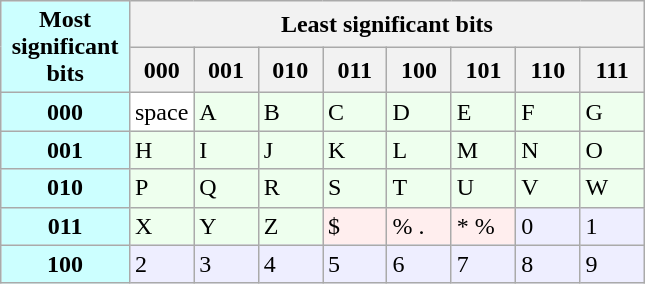<table class="wikitable">
<tr>
<th style="background:#ccffff" rowspan=2>Most<br>significant<br>bits</th>
<th colspan="8">Least significant bits</th>
</tr>
<tr>
<th width="10%">000</th>
<th width="10%">001</th>
<th width="10%">010</th>
<th width="10%">011</th>
<th width="10%">100</th>
<th width="10%">101</th>
<th width="10%">110</th>
<th width="10%">111</th>
</tr>
<tr>
<th style="background:#ccffff">000</th>
<td style="background:white">space</td>
<td style="background:#eeffee">A</td>
<td style="background:#eeffee">B</td>
<td style="background:#eeffee">C</td>
<td style="background:#eeffee">D</td>
<td style="background:#eeffee">E</td>
<td style="background:#eeffee">F</td>
<td style="background:#eeffee">G</td>
</tr>
<tr>
<th style="background:#ccffff">001</th>
<td style="background:#eeffee">H</td>
<td style="background:#eeffee">I</td>
<td style="background:#eeffee">J</td>
<td style="background:#eeffee">K</td>
<td style="background:#eeffee">L</td>
<td style="background:#eeffee">M</td>
<td style="background:#eeffee">N</td>
<td style="background:#eeffee">O</td>
</tr>
<tr>
<th style="background:#ccffff">010</th>
<td style="background:#eeffee">P</td>
<td style="background:#eeffee">Q</td>
<td style="background:#eeffee">R</td>
<td style="background:#eeffee">S</td>
<td style="background:#eeffee">T</td>
<td style="background:#eeffee">U</td>
<td style="background:#eeffee">V</td>
<td style="background:#eeffee">W</td>
</tr>
<tr>
<th style="background:#ccffff">011</th>
<td style="background:#eeffee">X</td>
<td style="background:#eeffee">Y</td>
<td style="background:#eeffee">Z</td>
<td style="background:#ffeeee">$</td>
<td style="background:#ffeeee">% .</td>
<td style="background:#ffeeee">* %</td>
<td style="background:#eeeeff">0</td>
<td style="background:#eeeeff">1</td>
</tr>
<tr>
<th style="background:#ccffff">100</th>
<td style="background:#eeeeff">2</td>
<td style="background:#eeeeff">3</td>
<td style="background:#eeeeff">4</td>
<td style="background:#eeeeff">5</td>
<td style="background:#eeeeff">6</td>
<td style="background:#eeeeff">7</td>
<td style="background:#eeeeff">8</td>
<td style="background:#eeeeff">9</td>
</tr>
</table>
